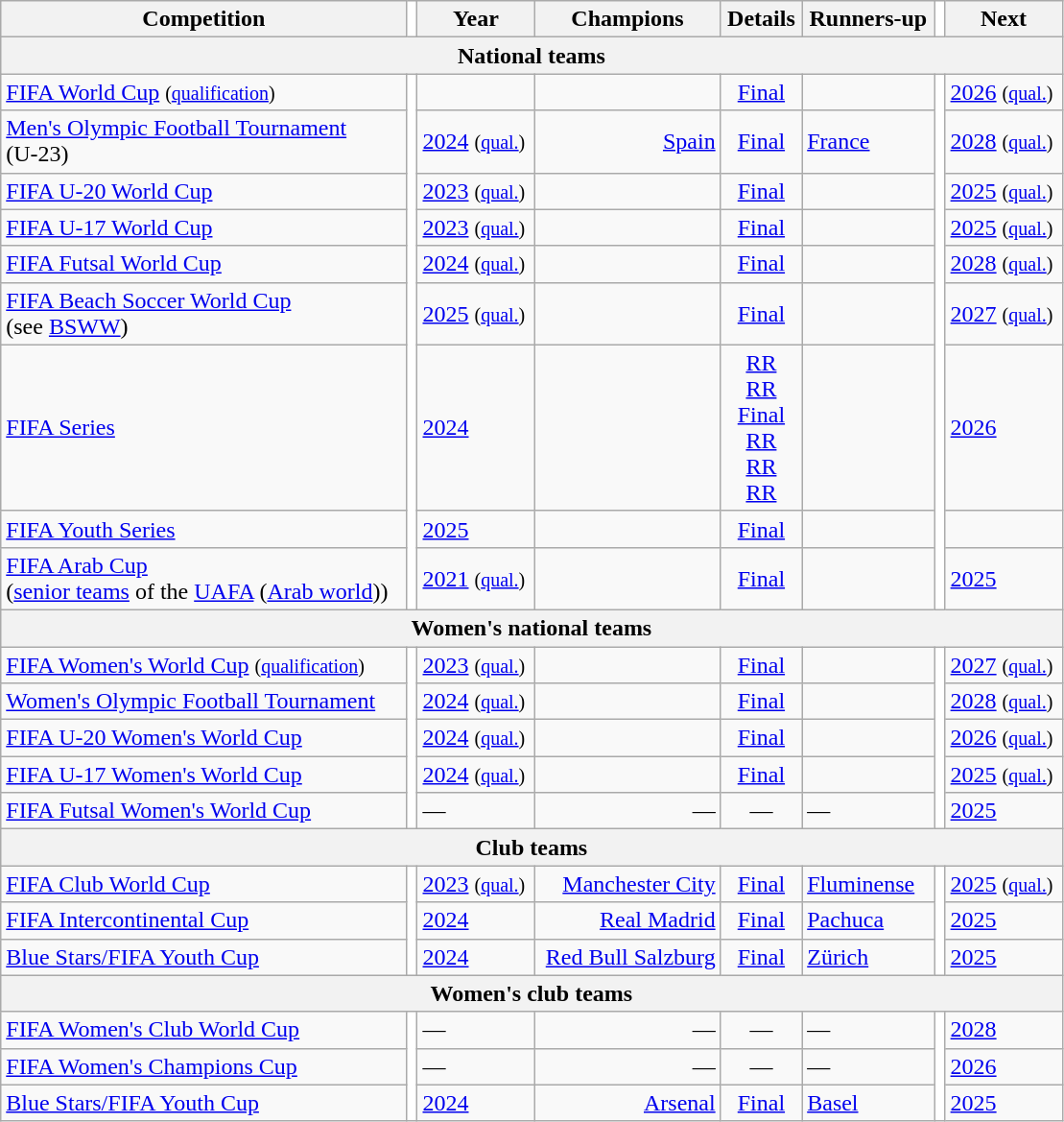<table class="wikitable">
<tr>
<th>Competition</th>
<td width="1%" rowspan=1 style="background-color:#ffffff;"></td>
<th>Year</th>
<th>Champions</th>
<th>Details</th>
<th>Runners-up</th>
<td width="1%" rowspan=1 style="background-color:#ffffff;"></td>
<th>Next</th>
</tr>
<tr>
<th colspan="8">National teams</th>
</tr>
<tr>
<td><a href='#'>FIFA World Cup</a> <small>(<a href='#'>qualification</a>)</small></td>
<td rowspan="9" width="1%" style="background-color:#ffffff;"></td>
<td></td>
<td style="text-align:right"></td>
<td style="text-align:center"><a href='#'>Final</a></td>
<td></td>
<td rowspan="9" width="1%" style="background-color:#ffffff;"></td>
<td><a href='#'>2026</a> <small>(<a href='#'>qual.</a>)</small></td>
</tr>
<tr>
<td><a href='#'>Men's Olympic Football Tournament</a><br>(U-23)</td>
<td><a href='#'>2024</a> <small>(<a href='#'>qual.</a>)</small></td>
<td style="text-align:right"><a href='#'>Spain</a> </td>
<td style="text-align:center"><a href='#'>Final</a></td>
<td> <a href='#'>France</a></td>
<td><a href='#'>2028</a> <small>(<a href='#'>qual.</a>)</small></td>
</tr>
<tr>
<td><a href='#'>FIFA U-20 World Cup</a></td>
<td><a href='#'>2023</a> <small>(<a href='#'>qual.</a>)</small></td>
<td style="text-align:right"></td>
<td style="text-align:center"><a href='#'>Final</a></td>
<td></td>
<td><a href='#'>2025</a> <small>(<a href='#'>qual.</a>)</small></td>
</tr>
<tr>
<td><a href='#'>FIFA U-17 World Cup</a></td>
<td><a href='#'>2023</a> <small>(<a href='#'>qual.</a>)</small></td>
<td style="text-align:right"></td>
<td style="text-align:center"><a href='#'>Final</a></td>
<td></td>
<td><a href='#'>2025</a> <small>(<a href='#'>qual.</a>)</small></td>
</tr>
<tr>
<td><a href='#'>FIFA Futsal World Cup</a></td>
<td><a href='#'>2024</a> <small>(<a href='#'>qual.</a>)</small></td>
<td style="text-align:right"></td>
<td style="text-align:center"><a href='#'>Final</a></td>
<td></td>
<td><a href='#'>2028</a> <small>(<a href='#'>qual.</a>)</small></td>
</tr>
<tr>
<td><a href='#'>FIFA Beach Soccer World Cup</a><br>(see <a href='#'>BSWW</a>)</td>
<td><a href='#'>2025</a> <small>(<a href='#'>qual.</a>)</small></td>
<td style="text-align:right"></td>
<td style="text-align:center"><a href='#'>Final</a></td>
<td></td>
<td><a href='#'>2027</a> <small>(<a href='#'>qual.</a>)</small></td>
</tr>
<tr>
<td><a href='#'>FIFA Series</a></td>
<td><a href='#'>2024</a></td>
<td style="text-align:right"> <br>  <br>  <br>  <br>  <br> </td>
<td style="text-align:center"><a href='#'>RR</a> <br> <a href='#'>RR</a> <br> <a href='#'>Final</a> <br> <a href='#'>RR</a> <br> <a href='#'>RR</a> <br> <a href='#'>RR</a></td>
<td> <br>  <br>  <br>  <br>  <br> </td>
<td><a href='#'>2026</a></td>
</tr>
<tr>
<td><a href='#'>FIFA Youth Series</a></td>
<td><a href='#'>2025</a></td>
<td style="text-align:right"></td>
<td style="text-align:center"><a href='#'>Final</a></td>
<td></td>
<td></td>
</tr>
<tr>
<td><a href='#'>FIFA Arab Cup</a><br>(<a href='#'>senior teams</a> of the <a href='#'>UAFA</a> (<a href='#'>Arab world</a>))</td>
<td><a href='#'>2021</a> <small>(<a href='#'>qual.</a>)</small></td>
<td style="text-align:right"></td>
<td style="text-align:center"><a href='#'>Final</a></td>
<td></td>
<td><a href='#'>2025</a></td>
</tr>
<tr>
<th colspan="8">Women's national teams</th>
</tr>
<tr>
<td><a href='#'>FIFA Women's World Cup</a> <small>(<a href='#'>qualification</a>)</small></td>
<td width="1%" rowspan=5 style="background-color:#ffffff;"></td>
<td><a href='#'>2023</a> <small>(<a href='#'>qual.</a>)</small></td>
<td style="text-align:right"></td>
<td style="text-align:center"><a href='#'>Final</a></td>
<td></td>
<td width="1%" rowspan=5 style="background-color:#ffffff;"></td>
<td><a href='#'>2027</a> <small>(<a href='#'>qual.</a>)</small></td>
</tr>
<tr>
<td><a href='#'>Women's Olympic Football Tournament</a></td>
<td><a href='#'>2024</a> <small>(<a href='#'>qual.</a>)</small></td>
<td style="text-align:right"></td>
<td style="text-align:center"><a href='#'>Final</a></td>
<td></td>
<td><a href='#'>2028</a> <small>(<a href='#'>qual.</a>)</small></td>
</tr>
<tr>
<td><a href='#'>FIFA U-20 Women's World Cup</a></td>
<td><a href='#'>2024</a> <small>(<a href='#'>qual.</a>)</small></td>
<td style="text-align:right"></td>
<td style="text-align:center"><a href='#'>Final</a></td>
<td></td>
<td><a href='#'>2026</a> <small>(<a href='#'>qual.</a>)</small></td>
</tr>
<tr>
<td><a href='#'>FIFA U-17 Women's World Cup</a></td>
<td><a href='#'>2024</a> <small>(<a href='#'>qual.</a>)</small></td>
<td style="text-align:right"></td>
<td style="text-align:center"><a href='#'>Final</a></td>
<td></td>
<td><a href='#'>2025</a> <small>(<a href='#'>qual.</a>)</small></td>
</tr>
<tr>
<td><a href='#'>FIFA Futsal Women's World Cup</a></td>
<td>—</td>
<td style="text-align:right">—</td>
<td style="text-align:center">—</td>
<td>—</td>
<td><a href='#'>2025</a></td>
</tr>
<tr>
<th colspan="8">Club teams</th>
</tr>
<tr>
<td><a href='#'>FIFA Club World Cup</a></td>
<td width="1%" rowspan=3 style="background-color:#ffffff;"></td>
<td><a href='#'>2023</a> <small>(<a href='#'>qual.</a>)</small></td>
<td style="text-align:right"><a href='#'>Manchester City</a> </td>
<td style="text-align:center"><a href='#'>Final</a></td>
<td> <a href='#'>Fluminense</a></td>
<td width="1%" rowspan=3 style="background-color:#ffffff;"></td>
<td><a href='#'>2025</a> <small>(<a href='#'>qual.</a>)</small></td>
</tr>
<tr>
<td><a href='#'>FIFA Intercontinental Cup</a></td>
<td><a href='#'>2024</a></td>
<td style="text-align:right"><a href='#'>Real Madrid</a> </td>
<td style="text-align:center"><a href='#'>Final</a></td>
<td> <a href='#'>Pachuca</a></td>
<td><a href='#'>2025</a></td>
</tr>
<tr>
<td><a href='#'>Blue Stars/FIFA Youth Cup</a></td>
<td><a href='#'>2024</a></td>
<td style="text-align:right"><a href='#'>Red Bull Salzburg</a> </td>
<td style="text-align:center"><a href='#'>Final</a></td>
<td> <a href='#'>Zürich</a></td>
<td><a href='#'>2025</a></td>
</tr>
<tr>
<th colspan="8">Women's club teams</th>
</tr>
<tr>
<td><a href='#'>FIFA Women's Club World Cup</a></td>
<td rowspan="3" width="1%" style="background-color:#ffffff;"></td>
<td>—</td>
<td style="text-align:right">—</td>
<td style="text-align:center">—</td>
<td>—</td>
<td rowspan="3" width="1%" style="background-color:#ffffff;"></td>
<td><a href='#'>2028</a></td>
</tr>
<tr>
<td><a href='#'>FIFA Women's Champions Cup</a></td>
<td>—</td>
<td style="text-align:right">—</td>
<td style="text-align:center">—</td>
<td>—</td>
<td><a href='#'>2026</a></td>
</tr>
<tr>
<td><a href='#'>Blue Stars/FIFA Youth Cup</a></td>
<td><a href='#'>2024</a></td>
<td style="text-align:right"><a href='#'>Arsenal</a> </td>
<td style="text-align:center"><a href='#'>Final</a></td>
<td> <a href='#'>Basel</a></td>
<td><a href='#'>2025</a></td>
</tr>
</table>
